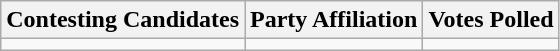<table class="wikitable sortable">
<tr>
<th>Contesting Candidates</th>
<th>Party Affiliation</th>
<th>Votes Polled</th>
</tr>
<tr>
<td></td>
<td></td>
<td></td>
</tr>
</table>
